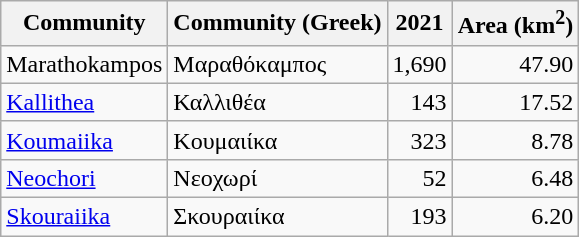<table class="wikitable">
<tr>
<th>Community</th>
<th>Community (Greek)</th>
<th> 2021</th>
<th>Area (km<sup>2</sup>)</th>
</tr>
<tr>
<td>Marathokampos</td>
<td>Μαραθόκαμπος</td>
<td align="right">1,690</td>
<td align="right">47.90</td>
</tr>
<tr>
<td><a href='#'>Kallithea</a></td>
<td>Καλλιθέα</td>
<td align="right">143</td>
<td align="right">17.52</td>
</tr>
<tr>
<td><a href='#'>Koumaiika</a></td>
<td>Κουμαιίκα</td>
<td align="right">323</td>
<td align="right">8.78</td>
</tr>
<tr>
<td><a href='#'>Neochori</a></td>
<td>Νεοχωρί</td>
<td align="right">52</td>
<td align="right">6.48</td>
</tr>
<tr>
<td><a href='#'>Skouraiika</a></td>
<td>Σκουραιίκα</td>
<td align="right">193</td>
<td align="right">6.20</td>
</tr>
</table>
